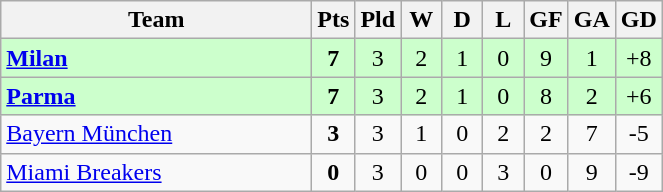<table class="wikitable" style="text-align:center;">
<tr>
<th width=200>Team</th>
<th width=20>Pts</th>
<th width=20>Pld</th>
<th width=20>W</th>
<th width=20>D</th>
<th width=20>L</th>
<th width=20>GF</th>
<th width=20>GA</th>
<th width=20>GD</th>
</tr>
<tr style="background:#ccffcc">
<td style="text-align:left"> <strong><a href='#'>Milan</a></strong></td>
<td><strong>7</strong></td>
<td>3</td>
<td>2</td>
<td>1</td>
<td>0</td>
<td>9</td>
<td>1</td>
<td>+8</td>
</tr>
<tr style="background:#ccffcc">
<td style="text-align:left"> <strong><a href='#'>Parma</a></strong></td>
<td><strong>7</strong></td>
<td>3</td>
<td>2</td>
<td>1</td>
<td>0</td>
<td>8</td>
<td>2</td>
<td>+6</td>
</tr>
<tr>
<td style="text-align:left"> <a href='#'>Bayern München</a></td>
<td><strong>3</strong></td>
<td>3</td>
<td>1</td>
<td>0</td>
<td>2</td>
<td>2</td>
<td>7</td>
<td>-5</td>
</tr>
<tr>
<td style="text-align:left"> <a href='#'>Miami Breakers</a></td>
<td><strong>0</strong></td>
<td>3</td>
<td>0</td>
<td>0</td>
<td>3</td>
<td>0</td>
<td>9</td>
<td>-9</td>
</tr>
</table>
